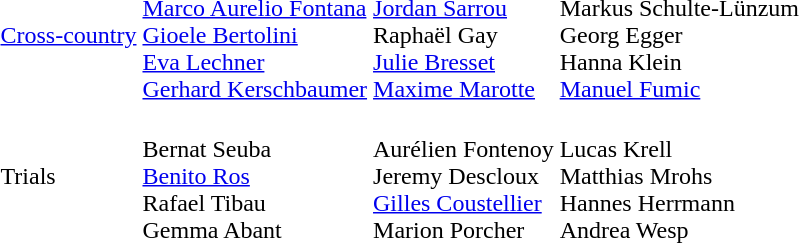<table>
<tr>
<td><a href='#'>Cross-country</a><br></td>
<td><br><a href='#'>Marco Aurelio Fontana</a><br><a href='#'>Gioele Bertolini</a><br><a href='#'>Eva Lechner</a><br><a href='#'>Gerhard Kerschbaumer</a></td>
<td><br><a href='#'>Jordan Sarrou</a><br>Raphaël Gay<br><a href='#'>Julie Bresset</a><br><a href='#'>Maxime Marotte</a></td>
<td><br>Markus Schulte-Lünzum<br>Georg Egger<br>Hanna Klein<br><a href='#'>Manuel Fumic</a></td>
</tr>
<tr>
<td>Trials</td>
<td><br>Bernat Seuba<br><a href='#'>Benito Ros</a><br>Rafael Tibau<br>Gemma Abant</td>
<td><br>Aurélien Fontenoy<br>Jeremy Descloux<br><a href='#'>Gilles Coustellier</a><br>Marion Porcher</td>
<td><br>Lucas Krell<br>Matthias Mrohs<br>Hannes Herrmann<br>Andrea Wesp</td>
</tr>
</table>
